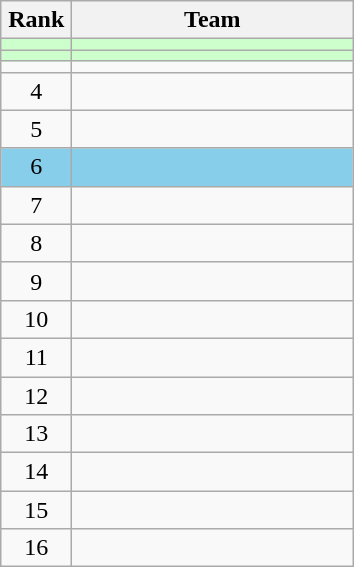<table class="wikitable" style="text-align: center;">
<tr>
<th width=40>Rank</th>
<th width=180>Team</th>
</tr>
<tr bgcolor=#ccffcc>
<td></td>
<td align="left"></td>
</tr>
<tr bgcolor=#ccffcc>
<td></td>
<td align="left"></td>
</tr>
<tr>
<td></td>
<td align="left"></td>
</tr>
<tr>
<td>4</td>
<td align="left"></td>
</tr>
<tr>
<td>5</td>
<td align="left"></td>
</tr>
<tr bgcolor=skyblue>
<td>6</td>
<td align="left"></td>
</tr>
<tr>
<td>7</td>
<td align="left"></td>
</tr>
<tr>
<td>8</td>
<td align="left"></td>
</tr>
<tr>
<td>9</td>
<td align="left"></td>
</tr>
<tr>
<td>10</td>
<td align="left"></td>
</tr>
<tr>
<td>11</td>
<td align="left"></td>
</tr>
<tr>
<td>12</td>
<td align="left"></td>
</tr>
<tr>
<td>13</td>
<td align="left"></td>
</tr>
<tr>
<td>14</td>
<td align="left"></td>
</tr>
<tr>
<td>15</td>
<td align="left"></td>
</tr>
<tr>
<td>16</td>
<td align="left"></td>
</tr>
</table>
